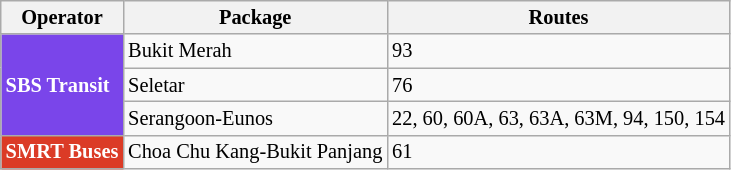<table class="wikitable" style="font-size:85%; text-align: left">
<tr>
<th>Operator</th>
<th>Package</th>
<th>Routes</th>
</tr>
<tr>
<td rowspan=3 style="background-color:#7A45EA; color: white"><strong>SBS Transit</strong></td>
<td>Bukit Merah</td>
<td>93</td>
</tr>
<tr>
<td>Seletar</td>
<td>76</td>
</tr>
<tr>
<td>Serangoon-Eunos</td>
<td>22, 60, 60A, 63, 63A, 63M, 94, 150, 154</td>
</tr>
<tr>
<td style="background-color:#DB3B26; color: white"><strong>SMRT Buses</strong></td>
<td>Choa Chu Kang-Bukit Panjang</td>
<td>61</td>
</tr>
</table>
